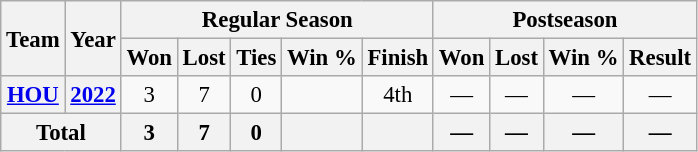<table class="wikitable" style="font-size: 95%; text-align:center;">
<tr>
<th rowspan="2">Team</th>
<th rowspan="2">Year</th>
<th colspan="5">Regular Season</th>
<th colspan="4">Postseason</th>
</tr>
<tr>
<th>Won</th>
<th>Lost</th>
<th>Ties</th>
<th>Win %</th>
<th>Finish</th>
<th>Won</th>
<th>Lost</th>
<th>Win %</th>
<th>Result</th>
</tr>
<tr>
<th><a href='#'>HOU</a></th>
<th><a href='#'>2022</a></th>
<td>3</td>
<td>7</td>
<td>0</td>
<td></td>
<td>4th </td>
<td>—</td>
<td>—</td>
<td>—</td>
<td>—</td>
</tr>
<tr>
<th colspan="2">Total</th>
<th>3</th>
<th>7</th>
<th>0</th>
<th></th>
<th></th>
<th>—</th>
<th>—</th>
<th>—</th>
<th>—</th>
</tr>
</table>
